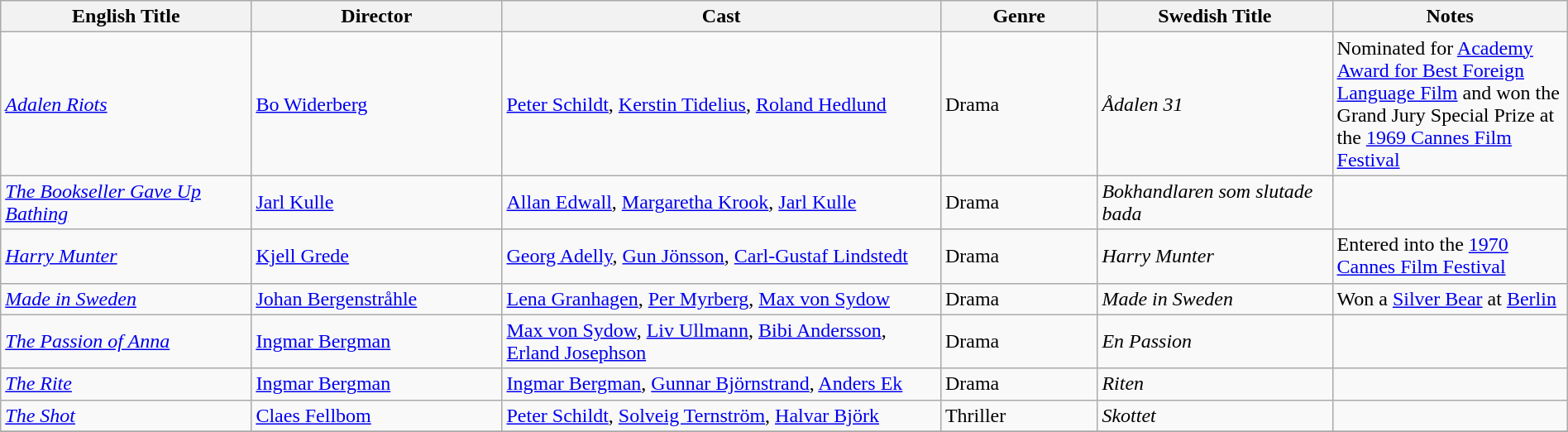<table class="wikitable" style="width:100%;">
<tr>
<th style="width:16%;">English Title</th>
<th style="width:16%;">Director</th>
<th style="width:28%;">Cast</th>
<th style="width:10%;">Genre</th>
<th style="width:15%;">Swedish Title</th>
<th style="width:15%;">Notes</th>
</tr>
<tr>
<td><em><a href='#'>Adalen Riots</a></em></td>
<td><a href='#'>Bo Widerberg</a></td>
<td><a href='#'>Peter Schildt</a>, <a href='#'>Kerstin Tidelius</a>, <a href='#'>Roland Hedlund</a></td>
<td>Drama</td>
<td><em>Ådalen 31</em></td>
<td>Nominated for <a href='#'>Academy Award for Best Foreign Language Film</a> and won the Grand Jury Special Prize at the <a href='#'>1969 Cannes Film Festival</a></td>
</tr>
<tr>
<td><em><a href='#'>The Bookseller Gave Up Bathing</a></em></td>
<td><a href='#'>Jarl Kulle</a></td>
<td><a href='#'>Allan Edwall</a>, <a href='#'>Margaretha Krook</a>, <a href='#'>Jarl Kulle</a></td>
<td>Drama</td>
<td><em>Bokhandlaren som slutade bada</em></td>
<td></td>
</tr>
<tr>
<td><em><a href='#'>Harry Munter</a></em></td>
<td><a href='#'>Kjell Grede</a></td>
<td><a href='#'>Georg Adelly</a>, <a href='#'>Gun Jönsson</a>, <a href='#'>Carl-Gustaf Lindstedt</a></td>
<td>Drama</td>
<td><em>Harry Munter</em></td>
<td>Entered into the <a href='#'>1970 Cannes Film Festival</a></td>
</tr>
<tr>
<td><em><a href='#'>Made in Sweden</a></em></td>
<td><a href='#'>Johan Bergenstråhle</a></td>
<td><a href='#'>Lena Granhagen</a>, <a href='#'>Per Myrberg</a>, <a href='#'>Max von Sydow</a></td>
<td>Drama</td>
<td><em>Made in Sweden</em></td>
<td>Won a <a href='#'>Silver Bear</a> at <a href='#'>Berlin</a></td>
</tr>
<tr>
<td><em><a href='#'>The Passion of Anna</a></em></td>
<td><a href='#'>Ingmar Bergman</a></td>
<td><a href='#'>Max von Sydow</a>, <a href='#'>Liv Ullmann</a>, <a href='#'>Bibi Andersson</a>, <a href='#'>Erland Josephson</a></td>
<td>Drama</td>
<td><em>En Passion</em></td>
<td></td>
</tr>
<tr>
<td><em><a href='#'>The Rite</a></em></td>
<td><a href='#'>Ingmar Bergman</a></td>
<td><a href='#'>Ingmar Bergman</a>, <a href='#'>Gunnar Björnstrand</a>, <a href='#'>Anders Ek</a></td>
<td>Drama</td>
<td><em>Riten</em></td>
<td></td>
</tr>
<tr>
<td><em><a href='#'>The Shot</a></em></td>
<td><a href='#'>Claes Fellbom</a></td>
<td><a href='#'>Peter Schildt</a>, <a href='#'>Solveig Ternström</a>, <a href='#'>Halvar Björk</a></td>
<td>Thriller</td>
<td><em>Skottet</em></td>
<td></td>
</tr>
<tr>
</tr>
</table>
